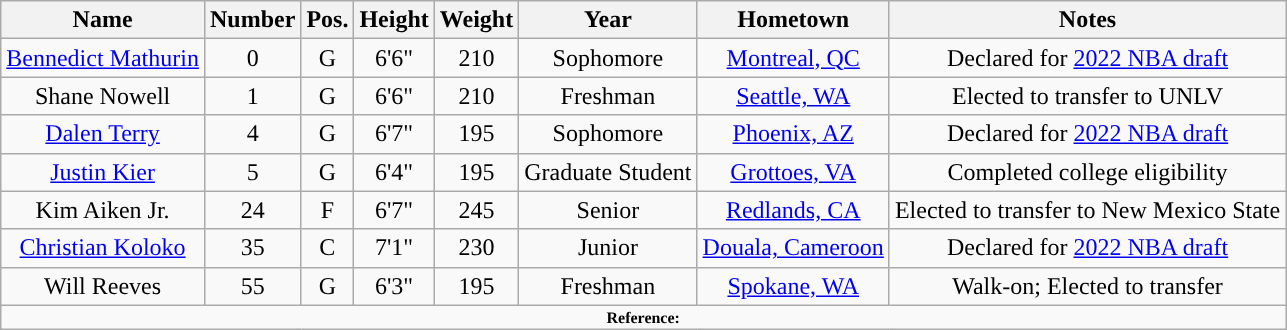<table class="wikitable sortable" style="text-align: center">
<tr align=center>
<th>Name</th>
<th>Number</th>
<th>Pos.</th>
<th>Height</th>
<th>Weight</th>
<th>Year</th>
<th>Hometown</th>
<th>Notes</th>
</tr>
<tr>
<td><a href='#'>Bennedict Mathurin</a></td>
<td>0</td>
<td>G</td>
<td>6'6"</td>
<td>210</td>
<td>Sophomore</td>
<td><a href='#'>Montreal, QC</a></td>
<td>Declared for <a href='#'>2022 NBA draft</a></td>
</tr>
<tr>
<td>Shane Nowell</td>
<td>1</td>
<td>G</td>
<td>6'6"</td>
<td>210</td>
<td>Freshman</td>
<td><a href='#'>Seattle, WA</a></td>
<td>Elected to transfer to UNLV</td>
</tr>
<tr>
<td><a href='#'>Dalen Terry</a></td>
<td>4</td>
<td>G</td>
<td>6'7"</td>
<td>195</td>
<td>Sophomore</td>
<td><a href='#'>Phoenix, AZ</a></td>
<td>Declared for <a href='#'>2022 NBA draft</a></td>
</tr>
<tr>
<td><a href='#'>Justin Kier</a></td>
<td>5</td>
<td>G</td>
<td>6'4"</td>
<td>195</td>
<td>Graduate Student</td>
<td><a href='#'>Grottoes, VA</a></td>
<td>Completed college eligibility</td>
</tr>
<tr>
<td>Kim Aiken Jr.</td>
<td>24</td>
<td>F</td>
<td>6'7"</td>
<td>245</td>
<td> Senior</td>
<td><a href='#'>Redlands, CA</a></td>
<td>Elected to transfer to New Mexico State</td>
</tr>
<tr>
<td><a href='#'>Christian Koloko</a></td>
<td>35</td>
<td>C</td>
<td>7'1"</td>
<td>230</td>
<td>Junior</td>
<td><a href='#'>Douala, Cameroon</a></td>
<td>Declared for <a href='#'>2022 NBA draft</a></td>
</tr>
<tr>
<td>Will Reeves</td>
<td>55</td>
<td>G</td>
<td>6'3"</td>
<td>195</td>
<td>Freshman</td>
<td><a href='#'>Spokane, WA</a></td>
<td>Walk-on; Elected to transfer</td>
</tr>
<tr>
<td colspan="8" style="font-size:8pt; text-align:center;"><strong>Reference:</strong></td>
</tr>
</table>
